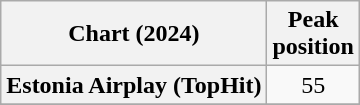<table class="wikitable plainrowheaders" style="text-align:center">
<tr>
<th scope="col">Chart (2024)</th>
<th scope="col">Peak<br>position</th>
</tr>
<tr>
<th scope="row">Estonia Airplay (TopHit)</th>
<td>55</td>
</tr>
<tr>
</tr>
</table>
